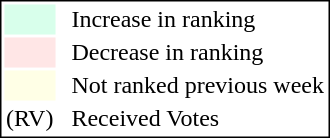<table style="border:1px solid black;">
<tr>
<td style="background:#D8FFEB; width:20px;"></td>
<td> </td>
<td>Increase in ranking</td>
</tr>
<tr>
<td style="background:#FFE6E6; width:20px;"></td>
<td> </td>
<td>Decrease in ranking</td>
</tr>
<tr>
<td style="background:#FFFFE6; width:20px;"></td>
<td> </td>
<td>Not ranked previous week</td>
</tr>
<tr>
<td>(RV)</td>
<td> </td>
<td>Received Votes</td>
</tr>
</table>
